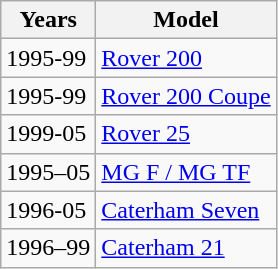<table class="wikitable">
<tr>
<th>Years</th>
<th>Model</th>
</tr>
<tr>
<td>1995-99</td>
<td><a href='#'>Rover 200</a></td>
</tr>
<tr>
<td>1995-99</td>
<td><a href='#'>Rover 200 Coupe</a></td>
</tr>
<tr>
<td>1999-05</td>
<td><a href='#'>Rover 25</a></td>
</tr>
<tr>
<td>1995–05</td>
<td><a href='#'>MG F / MG TF</a></td>
</tr>
<tr>
<td>1996-05</td>
<td><a href='#'>Caterham Seven</a></td>
</tr>
<tr>
<td>1996–99</td>
<td><a href='#'>Caterham 21</a></td>
</tr>
</table>
